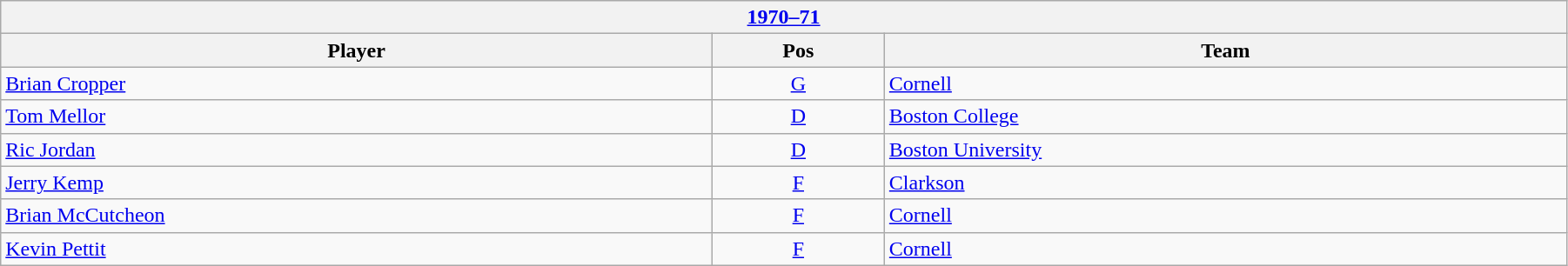<table class="wikitable" width=95%>
<tr>
<th colspan=3><a href='#'>1970–71</a></th>
</tr>
<tr>
<th>Player</th>
<th>Pos</th>
<th>Team</th>
</tr>
<tr>
<td><a href='#'>Brian Cropper</a></td>
<td align=center><a href='#'>G</a></td>
<td><a href='#'>Cornell</a></td>
</tr>
<tr>
<td><a href='#'>Tom Mellor</a></td>
<td align=center><a href='#'>D</a></td>
<td><a href='#'>Boston College</a></td>
</tr>
<tr>
<td><a href='#'>Ric Jordan</a></td>
<td align=center><a href='#'>D</a></td>
<td><a href='#'>Boston University</a></td>
</tr>
<tr>
<td><a href='#'>Jerry Kemp</a></td>
<td align=center><a href='#'>F</a></td>
<td><a href='#'>Clarkson</a></td>
</tr>
<tr>
<td><a href='#'>Brian McCutcheon</a></td>
<td align=center><a href='#'>F</a></td>
<td><a href='#'>Cornell</a></td>
</tr>
<tr>
<td><a href='#'>Kevin Pettit</a></td>
<td align=center><a href='#'>F</a></td>
<td><a href='#'>Cornell</a></td>
</tr>
</table>
